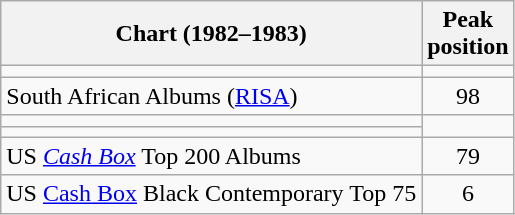<table class="wikitable sortable">
<tr>
<th style="text-align:center;">Chart (1982–1983)</th>
<th style="text-align:center;">Peak<br>position</th>
</tr>
<tr>
<td></td>
</tr>
<tr>
<td>South African Albums (<a href='#'>RISA</a>)</td>
<td align="center">98</td>
</tr>
<tr>
<td></td>
</tr>
<tr>
<td></td>
</tr>
<tr>
<td>US <em><a href='#'>Cash Box</a></em> Top 200 Albums</td>
<td align="center">79</td>
</tr>
<tr>
<td align="left">US <a href='#'>Cash Box</a> Black Contemporary Top 75 </td>
<td align="center">6</td>
</tr>
</table>
